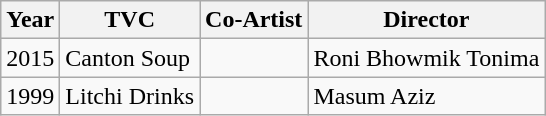<table class="wikitable">
<tr>
<th>Year</th>
<th>TVC</th>
<th>Co-Artist</th>
<th>Director</th>
</tr>
<tr>
<td>2015</td>
<td>Canton Soup</td>
<td></td>
<td>Roni Bhowmik Tonima</td>
</tr>
<tr>
<td>1999</td>
<td>Litchi Drinks</td>
<td></td>
<td>Masum Aziz</td>
</tr>
</table>
